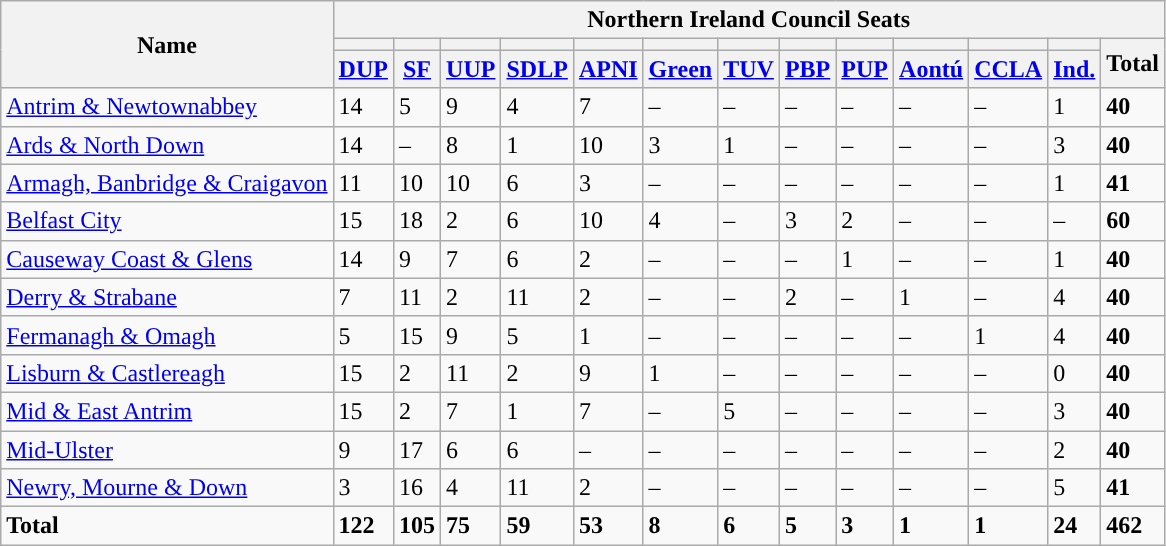<table class="wikitable sortable">
<tr>
<th rowspan=3>Name</th>
<th colspan=13>Northern Ireland Council Seats</th>
</tr>
<tr>
<th style="background:"></th>
<th style="background:"></th>
<th style="background:"></th>
<th style="background:"></th>
<th style="background:"></th>
<th style="background:"></th>
<th style="background:"></th>
<th style="background:"></th>
<th style="background:"></th>
<th style="background:"></th>
<th style="background:"></th>
<th style="background:"></th>
<th rowspan=2>Total</th>
</tr>
<tr>
<th><a href='#'>DUP</a></th>
<th><a href='#'>SF</a></th>
<th><a href='#'>UUP</a></th>
<th><a href='#'>SDLP</a></th>
<th><a href='#'>APNI</a></th>
<th><a href='#'>Green</a></th>
<th><a href='#'>TUV</a></th>
<th><a href='#'>PBP</a></th>
<th><a href='#'>PUP</a></th>
<th><a href='#'>Aontú</a></th>
<th><a href='#'>CCLA</a></th>
<th><a href='#'>Ind.</a></th>
</tr>
<tr>
<td><a href='#'>Antrim & Newtownabbey</a></td>
<td style:"background;>14</td>
<td style:"background;>5</td>
<td style:"background;>9</td>
<td style:"background;>4</td>
<td style:"background;>7</td>
<td>–</td>
<td>–</td>
<td>–</td>
<td>–</td>
<td>–</td>
<td>–</td>
<td>1</td>
<td><strong>40</strong></td>
</tr>
<tr>
<td><a href='#'>Ards & North Down</a></td>
<td style:"background;>14</td>
<td>–</td>
<td style:"background;>8</td>
<td style:"background;>1</td>
<td style:"background;>10</td>
<td style:"background;>3</td>
<td style:"background;>1</td>
<td>–</td>
<td>–</td>
<td>–</td>
<td>–</td>
<td>3</td>
<td><strong>40</strong></td>
</tr>
<tr>
<td><a href='#'>Armagh, Banbridge & Craigavon</a></td>
<td style:"background;>11</td>
<td style:"background;>10</td>
<td style:"background;>10</td>
<td style:"background;>6</td>
<td style:"background;>3</td>
<td>–</td>
<td>–</td>
<td>–</td>
<td>–</td>
<td>–</td>
<td>–</td>
<td>1</td>
<td><strong>41</strong></td>
</tr>
<tr>
<td><a href='#'>Belfast City</a></td>
<td style:"background;>15</td>
<td style:"background;>18</td>
<td style:"background;>2</td>
<td style:"background;>6</td>
<td style:"background;>10</td>
<td style:"background;>4</td>
<td>–</td>
<td style:"background;>3</td>
<td style:"background;>2</td>
<td>–</td>
<td>–</td>
<td>–</td>
<td><strong>60</strong></td>
</tr>
<tr>
<td><a href='#'>Causeway Coast & Glens</a></td>
<td style:"background;>14</td>
<td style:"background;>9</td>
<td style:"background;>7</td>
<td style:"background;>6</td>
<td style:"background;>2</td>
<td>–</td>
<td>–</td>
<td>–</td>
<td style:"background;>1</td>
<td>–</td>
<td>–</td>
<td>1</td>
<td><strong>40</strong></td>
</tr>
<tr>
<td><a href='#'>Derry & Strabane</a></td>
<td style:"background;>7</td>
<td style:"background;>11</td>
<td style:"background;>2</td>
<td style:"background;>11</td>
<td style:"background;>2</td>
<td>–</td>
<td>–</td>
<td style:"background;>2</td>
<td>–</td>
<td style:"background;>1</td>
<td>–</td>
<td>4</td>
<td><strong>40</strong></td>
</tr>
<tr>
<td><a href='#'>Fermanagh & Omagh</a></td>
<td style:"background;>5</td>
<td style:"background;>15</td>
<td style:"background;>9</td>
<td style:"background;>5</td>
<td style:"background;>1</td>
<td>–</td>
<td>–</td>
<td>–</td>
<td>–</td>
<td>–</td>
<td style:"background;>1</td>
<td>4</td>
<td><strong>40</strong></td>
</tr>
<tr>
<td><a href='#'>Lisburn & Castlereagh</a></td>
<td style:"background;>15</td>
<td style:"background;>2</td>
<td style:"background;>11</td>
<td style:"background;>2</td>
<td style:"background;>9</td>
<td style:"background;>1</td>
<td>–</td>
<td>–</td>
<td>–</td>
<td>–</td>
<td>–</td>
<td>0</td>
<td><strong>40</strong></td>
</tr>
<tr>
<td><a href='#'>Mid & East Antrim</a></td>
<td style:"background;>15</td>
<td style:"background;>2</td>
<td style:"background;>7</td>
<td style:"background;>1</td>
<td style:"background;>7</td>
<td>–</td>
<td style:"background;>5</td>
<td>–</td>
<td>–</td>
<td>–</td>
<td>–</td>
<td>3</td>
<td><strong>40</strong></td>
</tr>
<tr>
<td><a href='#'>Mid-Ulster</a></td>
<td style:"background;>9</td>
<td style:"background;>17</td>
<td style:"background;>6</td>
<td style:"background;>6</td>
<td>–</td>
<td>–</td>
<td>–</td>
<td>–</td>
<td>–</td>
<td>–</td>
<td>–</td>
<td>2</td>
<td><strong>40</strong></td>
</tr>
<tr>
<td><a href='#'>Newry, Mourne & Down</a></td>
<td style:"background;>3</td>
<td style:"background;>16</td>
<td style:"background;>4</td>
<td style:"background;>11</td>
<td style:"background;>2</td>
<td>–</td>
<td>–</td>
<td>–</td>
<td>–</td>
<td>–</td>
<td>–</td>
<td>5</td>
<td><strong>41</strong></td>
</tr>
<tr>
<td><strong>Total</strong></td>
<td><strong>122</strong></td>
<td><strong>105</strong></td>
<td><strong>75</strong></td>
<td><strong>59</strong></td>
<td><strong>53</strong></td>
<td><strong>8</strong></td>
<td><strong>6</strong></td>
<td><strong>5</strong></td>
<td><strong>3</strong></td>
<td><strong>1</strong></td>
<td><strong>1</strong></td>
<td><strong>24</strong></td>
<td><strong>462</strong></td>
</tr>
</table>
